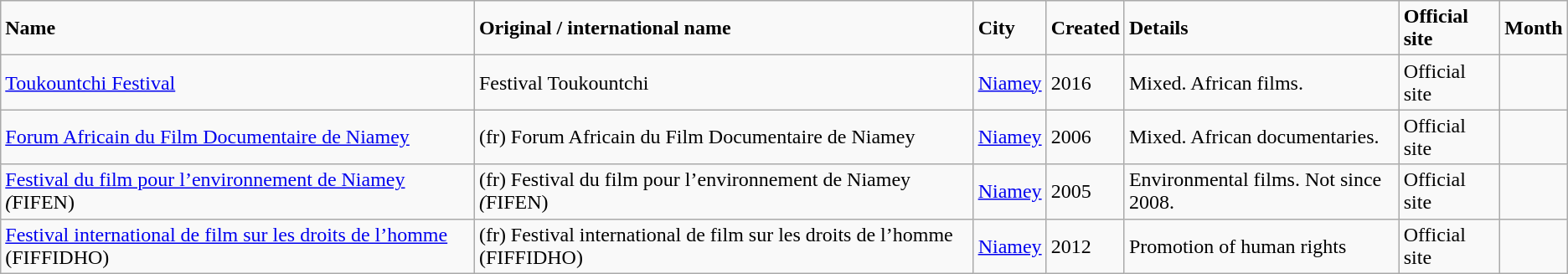<table class="wikitable">
<tr>
<td><strong>Name</strong></td>
<td><strong>Original / international name</strong></td>
<td><strong>City</strong></td>
<td><strong>Created</strong></td>
<td><strong>Details</strong></td>
<td><strong>Official site</strong></td>
<td><strong>Month</strong></td>
</tr>
<tr>
<td><a href='#'>Toukountchi Festival</a></td>
<td>Festival Toukountchi</td>
<td><a href='#'>Niamey</a></td>
<td>2016</td>
<td>Mixed. African films.</td>
<td>Official site</td>
<td></td>
</tr>
<tr>
<td><a href='#'>Forum Africain du Film Documentaire de Niamey</a></td>
<td>(fr) Forum Africain du Film Documentaire de Niamey</td>
<td><a href='#'>Niamey</a></td>
<td>2006</td>
<td>Mixed. African documentaries.</td>
<td>Official site</td>
<td></td>
</tr>
<tr>
<td><a href='#'>Festival du film pour l’environnement de Niamey</a> <em>(</em>FIFEN)</td>
<td>(fr) Festival du film pour l’environnement de Niamey <em>(</em>FIFEN)</td>
<td><a href='#'>Niamey</a></td>
<td>2005</td>
<td>Environmental films. Not since 2008.</td>
<td>Official site</td>
<td></td>
</tr>
<tr>
<td><a href='#'>Festival international de film sur les droits de l’homme</a> (FIFFIDHO)</td>
<td>(fr) Festival international de film sur les droits de l’homme (FIFFIDHO)</td>
<td><a href='#'>Niamey</a></td>
<td>2012</td>
<td>Promotion of human rights</td>
<td>Official site</td>
<td></td>
</tr>
</table>
